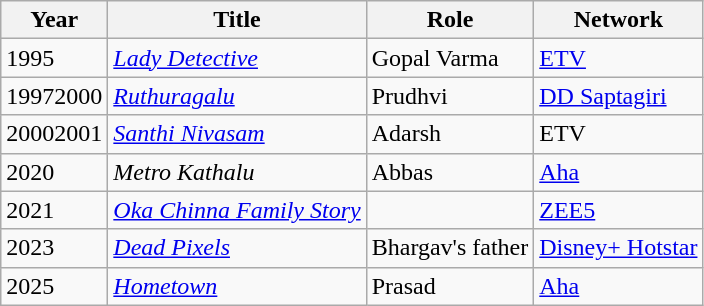<table class="wikitable">
<tr>
<th>Year</th>
<th>Title</th>
<th>Role</th>
<th>Network</th>
</tr>
<tr>
<td>1995</td>
<td><em><a href='#'>Lady Detective</a></em></td>
<td>Gopal Varma</td>
<td><a href='#'>ETV</a></td>
</tr>
<tr>
<td>19972000</td>
<td><em><a href='#'>Ruthuragalu</a></em></td>
<td>Prudhvi</td>
<td><a href='#'>DD Saptagiri</a></td>
</tr>
<tr>
<td>20002001</td>
<td><a href='#'><em>Santhi Nivasam</em></a></td>
<td>Adarsh</td>
<td>ETV</td>
</tr>
<tr>
<td>2020</td>
<td><em>Metro Kathalu</em></td>
<td>Abbas</td>
<td><a href='#'>Aha</a></td>
</tr>
<tr>
<td>2021</td>
<td><em><a href='#'>Oka Chinna Family Story</a></em></td>
<td></td>
<td><a href='#'>ZEE5</a></td>
</tr>
<tr>
<td>2023</td>
<td><em><a href='#'>Dead Pixels</a></em></td>
<td>Bhargav's father</td>
<td><a href='#'>Disney+ Hotstar</a></td>
</tr>
<tr>
<td>2025</td>
<td><a href='#'><em>Hometown</em></a></td>
<td>Prasad</td>
<td><a href='#'>Aha</a></td>
</tr>
</table>
